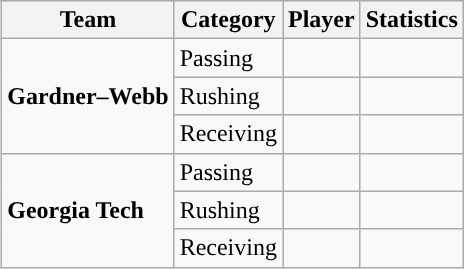<table class="wikitable" style="float: right;">
<tr>
<th>Team</th>
<th>Category</th>
<th>Player</th>
<th>Statistics</th>
</tr>
<tr>
<td rowspan=3><strong>Gardner–Webb</strong></td>
<td>Passing</td>
<td></td>
<td></td>
</tr>
<tr>
<td>Rushing</td>
<td></td>
<td></td>
</tr>
<tr>
<td>Receiving</td>
<td></td>
<td></td>
</tr>
<tr>
<td rowspan=3><strong>Georgia Tech</strong></td>
<td>Passing</td>
<td></td>
<td></td>
</tr>
<tr>
<td>Rushing</td>
<td></td>
<td></td>
</tr>
<tr>
<td>Receiving</td>
<td></td>
<td></td>
</tr>
</table>
